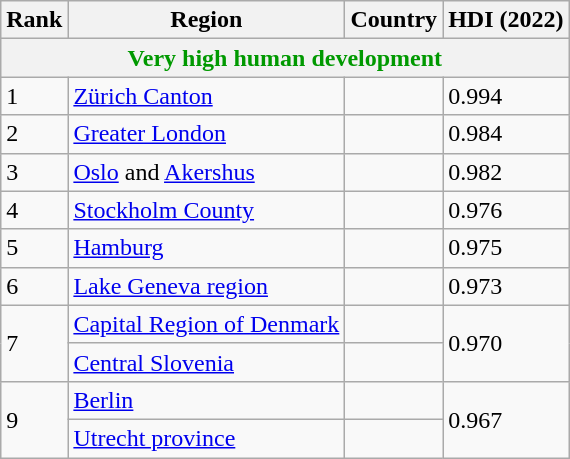<table class="wikitable sortable">
<tr>
<th class="sort">Rank</th>
<th class="sort">Region</th>
<th>Country</th>
<th class="sort">HDI (2022)</th>
</tr>
<tr>
<th colspan="4" style="color:#090;">Very high human development</th>
</tr>
<tr>
<td>1</td>
<td style="text-align:left"><a href='#'>Zürich Canton</a></td>
<td></td>
<td>0.994</td>
</tr>
<tr>
<td>2</td>
<td style="text-align:left"><a href='#'>Greater London</a></td>
<td></td>
<td>0.984</td>
</tr>
<tr>
<td>3</td>
<td style="text-align:left"><a href='#'>Oslo</a> and <a href='#'>Akershus</a></td>
<td></td>
<td>0.982</td>
</tr>
<tr>
<td>4</td>
<td><a href='#'>Stockholm County</a></td>
<td></td>
<td>0.976</td>
</tr>
<tr>
<td>5</td>
<td style="text-align:left"><a href='#'>Hamburg</a></td>
<td></td>
<td>0.975</td>
</tr>
<tr>
<td>6</td>
<td style="text-align:left"><a href='#'>Lake Geneva region</a></td>
<td></td>
<td>0.973</td>
</tr>
<tr>
<td rowspan="2">7</td>
<td><a href='#'>Capital Region of Denmark</a></td>
<td></td>
<td rowspan="2">0.970</td>
</tr>
<tr>
<td><a href='#'>Central Slovenia</a></td>
<td></td>
</tr>
<tr>
<td rowspan="2">9</td>
<td><a href='#'>Berlin</a></td>
<td></td>
<td rowspan="2">0.967</td>
</tr>
<tr>
<td><a href='#'>Utrecht province</a></td>
<td></td>
</tr>
</table>
